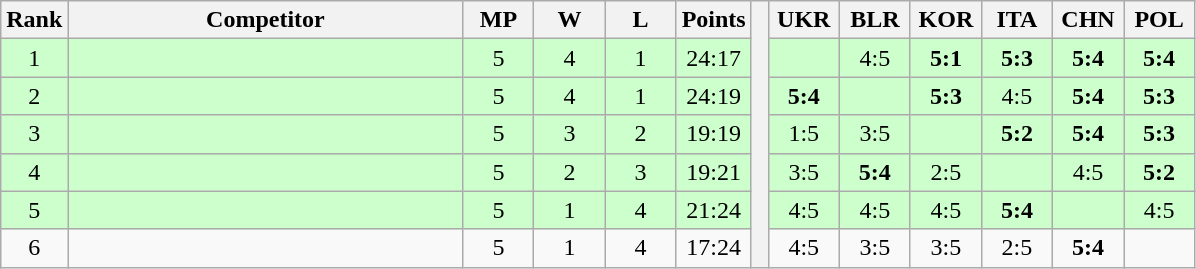<table class="wikitable" style="text-align:center">
<tr>
<th>Rank</th>
<th style="width:16em">Competitor</th>
<th style="width:2.5em">MP</th>
<th style="width:2.5em">W</th>
<th style="width:2.5em">L</th>
<th>Points</th>
<th rowspan="7"> </th>
<th style="width:2.5em">UKR</th>
<th style="width:2.5em">BLR</th>
<th style="width:2.5em">KOR</th>
<th style="width:2.5em">ITA</th>
<th style="width:2.5em">CHN</th>
<th style="width:2.5em">POL</th>
</tr>
<tr style="background:#cfc;">
<td>1</td>
<td style="text-align:left"></td>
<td>5</td>
<td>4</td>
<td>1</td>
<td>24:17</td>
<td></td>
<td>4:5</td>
<td><strong>5:1</strong></td>
<td><strong>5:3</strong></td>
<td><strong>5:4</strong></td>
<td><strong>5:4</strong></td>
</tr>
<tr style="background:#cfc;">
<td>2</td>
<td style="text-align:left"></td>
<td>5</td>
<td>4</td>
<td>1</td>
<td>24:19</td>
<td><strong>5:4</strong></td>
<td></td>
<td><strong>5:3</strong></td>
<td>4:5</td>
<td><strong>5:4</strong></td>
<td><strong>5:3</strong></td>
</tr>
<tr style="background:#cfc;">
<td>3</td>
<td style="text-align:left"></td>
<td>5</td>
<td>3</td>
<td>2</td>
<td>19:19</td>
<td>1:5</td>
<td>3:5</td>
<td></td>
<td><strong>5:2</strong></td>
<td><strong>5:4</strong></td>
<td><strong>5:3</strong></td>
</tr>
<tr style="background:#cfc;">
<td>4</td>
<td style="text-align:left"></td>
<td>5</td>
<td>2</td>
<td>3</td>
<td>19:21</td>
<td>3:5</td>
<td><strong>5:4</strong></td>
<td>2:5</td>
<td></td>
<td>4:5</td>
<td><strong>5:2</strong></td>
</tr>
<tr style="background:#cfc;">
<td>5</td>
<td style="text-align:left"></td>
<td>5</td>
<td>1</td>
<td>4</td>
<td>21:24</td>
<td>4:5</td>
<td>4:5</td>
<td>4:5</td>
<td><strong>5:4</strong></td>
<td></td>
<td>4:5</td>
</tr>
<tr>
<td>6</td>
<td style="text-align:left"></td>
<td>5</td>
<td>1</td>
<td>4</td>
<td>17:24</td>
<td>4:5</td>
<td>3:5</td>
<td>3:5</td>
<td>2:5</td>
<td><strong>5:4</strong></td>
<td></td>
</tr>
</table>
